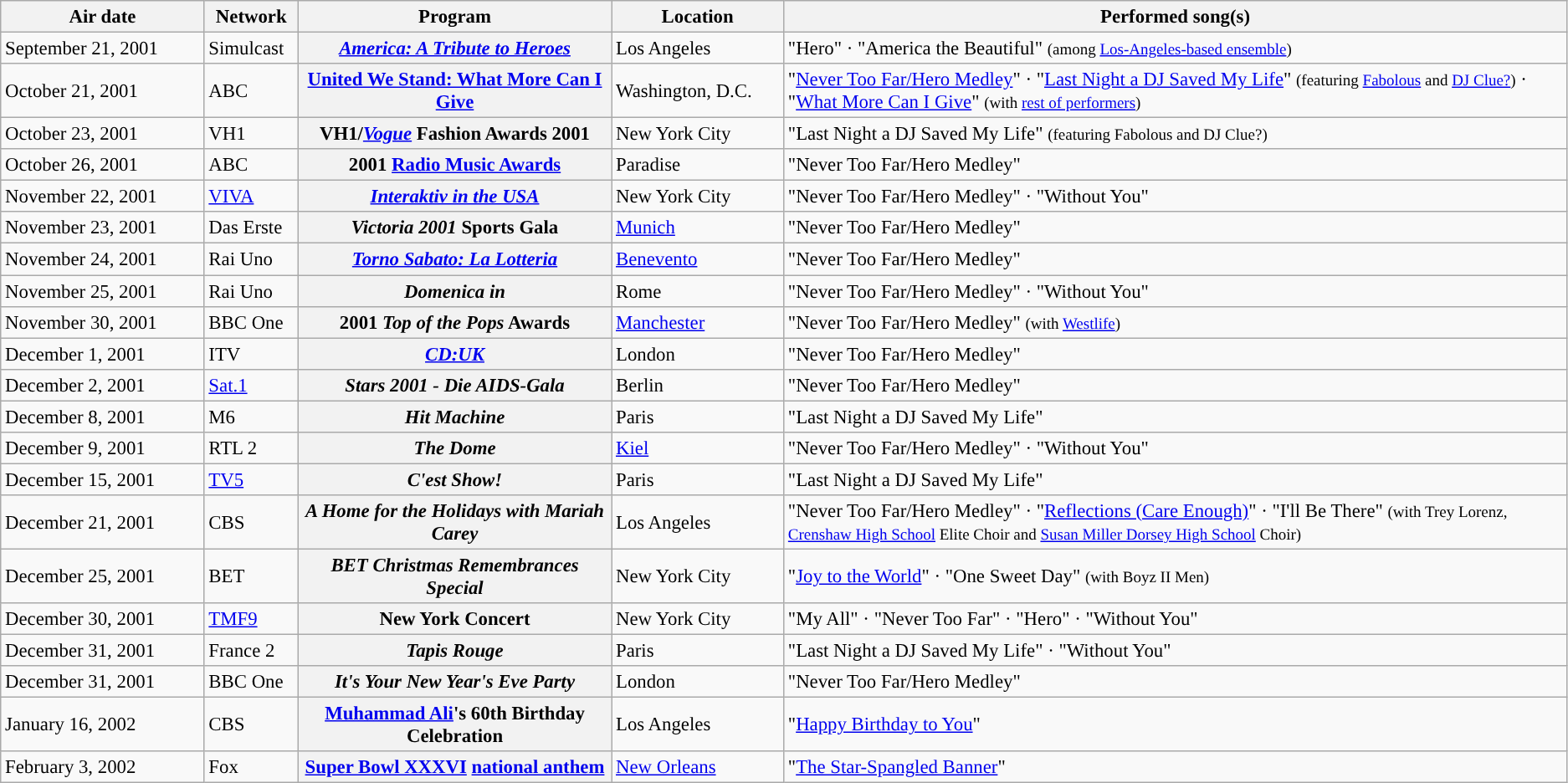<table class="wikitable sortable plainrowheaders" style="font-size:95%;">
<tr>
<th style="width:13%;">Air date</th>
<th style="width:6%;">Network</th>
<th style="width:20%;">Program</th>
<th style="width:11%;">Location</th>
<th style="width:51%;">Performed song(s)</th>
</tr>
<tr>
<td>September 21, 2001</td>
<td>Simulcast</td>
<th scope="row"><em><a href='#'>America: A Tribute to Heroes</a></em></th>
<td>Los Angeles</td>
<td>"Hero" · "America the Beautiful" <small>(among <a href='#'>Los-Angeles-based ensemble</a>)</small></td>
</tr>
<tr>
<td>October 21, 2001</td>
<td>ABC</td>
<th scope="row"><a href='#'>United We Stand: What More Can I Give</a></th>
<td>Washington, D.C.</td>
<td>"<a href='#'>Never Too Far/Hero Medley</a>" · "<a href='#'>Last Night a DJ Saved My Life</a>" <small>(featuring <a href='#'>Fabolous</a> and <a href='#'>DJ Clue?</a>)</small> · "<a href='#'>What More Can I Give</a>" <small>(with <a href='#'>rest of performers</a>)</small></td>
</tr>
<tr>
<td>October 23, 2001</td>
<td>VH1</td>
<th scope="row">VH1/<em><a href='#'>Vogue</a> </em>Fashion Awards 2001</th>
<td>New York City</td>
<td>"Last Night a DJ Saved My Life" <small>(featuring Fabolous and DJ Clue?)</small></td>
</tr>
<tr>
<td>October 26, 2001</td>
<td>ABC</td>
<th scope="row">2001 <a href='#'>Radio Music Awards</a></th>
<td>Paradise</td>
<td>"Never Too Far/Hero Medley"</td>
</tr>
<tr>
<td>November 22, 2001</td>
<td><a href='#'>VIVA</a></td>
<th scope="row"><em><a href='#'>Interaktiv in the USA</a></em></th>
<td>New York City</td>
<td>"Never Too Far/Hero Medley" · "Without You"</td>
</tr>
<tr>
<td>November 23, 2001</td>
<td>Das Erste</td>
<th scope="row"><em>Victoria 2001</em> Sports Gala</th>
<td><a href='#'>Munich</a></td>
<td>"Never Too Far/Hero Medley"</td>
</tr>
<tr>
<td>November 24, 2001</td>
<td>Rai Uno</td>
<th scope="row"><em><a href='#'>Torno Sabato: La Lotteria</a></em></th>
<td><a href='#'>Benevento</a></td>
<td>"Never Too Far/Hero Medley"</td>
</tr>
<tr>
<td>November 25, 2001</td>
<td>Rai Uno</td>
<th scope="row"><em>Domenica in</em></th>
<td>Rome</td>
<td>"Never Too Far/Hero Medley" · "Without You"</td>
</tr>
<tr>
<td>November 30, 2001</td>
<td>BBC One</td>
<th scope="row">2001 <em>Top of the Pops</em> Awards</th>
<td><a href='#'>Manchester</a></td>
<td>"Never Too Far/Hero Medley" <small>(with <a href='#'>Westlife</a>)</small></td>
</tr>
<tr>
<td>December 1, 2001</td>
<td>ITV</td>
<th scope="row"><em><a href='#'>CD:UK</a></em></th>
<td>London</td>
<td>"Never Too Far/Hero Medley"</td>
</tr>
<tr>
<td>December 2, 2001</td>
<td><a href='#'>Sat.1</a></td>
<th scope="row"><em>Stars 2001 - Die AIDS-Gala</em></th>
<td>Berlin</td>
<td>"Never Too Far/Hero Medley"</td>
</tr>
<tr>
<td>December 8, 2001</td>
<td>M6</td>
<th scope="row"><em>Hit Machine</em></th>
<td>Paris</td>
<td>"Last Night a DJ Saved My Life"</td>
</tr>
<tr>
<td>December 9, 2001</td>
<td>RTL 2</td>
<th scope="row"><em>The Dome</em></th>
<td><a href='#'>Kiel</a></td>
<td>"Never Too Far/Hero Medley" · "Without You"</td>
</tr>
<tr>
<td>December 15, 2001</td>
<td><a href='#'>TV5</a></td>
<th scope="row"><em>C'est Show!</em></th>
<td>Paris</td>
<td>"Last Night a DJ Saved My Life"</td>
</tr>
<tr>
<td>December 21, 2001</td>
<td>CBS</td>
<th scope="row"><em>A Home for the Holidays with Mariah Carey</em></th>
<td>Los Angeles</td>
<td>"Never Too Far/Hero Medley" · "<a href='#'>Reflections (Care Enough)</a>" · "I'll Be There" <small>(with Trey Lorenz, <a href='#'>Crenshaw High School</a> Elite Choir and <a href='#'>Susan Miller Dorsey High School</a> Choir)</small></td>
</tr>
<tr>
<td>December 25, 2001</td>
<td>BET</td>
<th scope="row"><em>BET Christmas Remembrances Special</em></th>
<td>New York City</td>
<td>"<a href='#'>Joy to the World</a>" · "One Sweet Day" <small>(with Boyz II Men)</small></td>
</tr>
<tr>
<td>December 30, 2001</td>
<td><a href='#'>TMF9</a></td>
<th scope="row">New York Concert</th>
<td>New York City</td>
<td>"My All" · "Never Too Far" · "Hero" · "Without You"</td>
</tr>
<tr>
<td>December 31, 2001</td>
<td>France 2</td>
<th scope="row"><em>Tapis Rouge</em></th>
<td>Paris</td>
<td>"Last Night a DJ Saved My Life" · "Without You"</td>
</tr>
<tr>
<td>December 31, 2001</td>
<td>BBC One</td>
<th scope="row"><em>It's Your New Year's Eve Party</em></th>
<td>London</td>
<td>"Never Too Far/Hero Medley"</td>
</tr>
<tr>
<td>January 16, 2002</td>
<td>CBS</td>
<th scope="row"><a href='#'>Muhammad Ali</a>'s 60th Birthday Celebration</th>
<td>Los Angeles</td>
<td>"<a href='#'>Happy Birthday to You</a>"</td>
</tr>
<tr>
<td>February 3, 2002</td>
<td>Fox</td>
<th scope="row"><a href='#'>Super Bowl XXXVI</a> <a href='#'>national anthem</a></th>
<td><a href='#'>New Orleans</a></td>
<td>"<a href='#'>The Star-Spangled Banner</a>"</td>
</tr>
</table>
